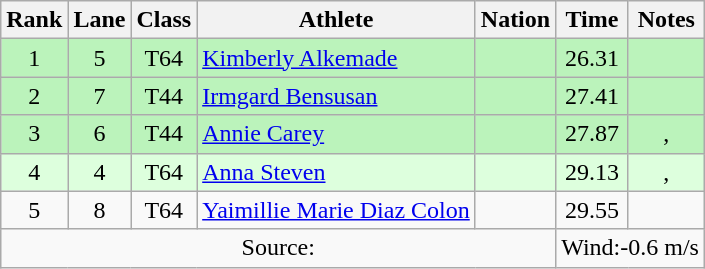<table class="wikitable sortable" style="text-align:center;">
<tr>
<th scope="col">Rank</th>
<th scope="col">Lane</th>
<th scope="col">Class</th>
<th scope="col">Athlete</th>
<th scope="col">Nation</th>
<th scope="col">Time</th>
<th scope="col">Notes</th>
</tr>
<tr bgcolor=bbf3bb>
<td>1</td>
<td>5</td>
<td>T64</td>
<td align=left><a href='#'>Kimberly Alkemade</a></td>
<td align=left></td>
<td>26.31</td>
<td></td>
</tr>
<tr bgcolor=bbf3bb>
<td>2</td>
<td>7</td>
<td>T44</td>
<td align=left><a href='#'>Irmgard Bensusan</a></td>
<td align=left></td>
<td>27.41</td>
<td></td>
</tr>
<tr bgcolor=bbf3bb>
<td>3</td>
<td>6</td>
<td>T44</td>
<td align=left><a href='#'>Annie Carey</a></td>
<td align=left></td>
<td>27.87</td>
<td>, </td>
</tr>
<tr bgcolor=ddffdd>
<td>4</td>
<td>4</td>
<td>T64</td>
<td align=left><a href='#'>Anna Steven</a></td>
<td align=left></td>
<td>29.13</td>
<td>, </td>
</tr>
<tr>
<td>5</td>
<td>8</td>
<td>T64</td>
<td align=left><a href='#'>Yaimillie Marie Diaz Colon</a></td>
<td align=left></td>
<td>29.55</td>
<td></td>
</tr>
<tr class="sortbottom">
<td colspan=5>Source:</td>
<td colspan="2" style="text-align:left;">Wind:-0.6 m/s</td>
</tr>
</table>
